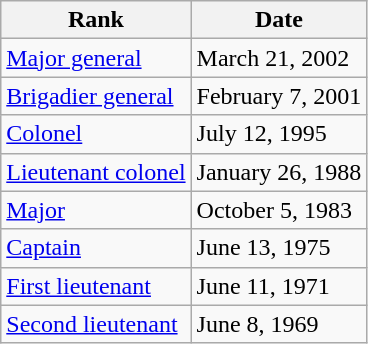<table class="wikitable">
<tr>
<th>Rank</th>
<th>Date</th>
</tr>
<tr>
<td> <a href='#'>Major general</a></td>
<td>March 21, 2002</td>
</tr>
<tr>
<td> <a href='#'>Brigadier general</a></td>
<td>February 7, 2001</td>
</tr>
<tr>
<td> <a href='#'>Colonel</a></td>
<td>July 12, 1995</td>
</tr>
<tr>
<td> <a href='#'>Lieutenant colonel</a></td>
<td>January 26, 1988</td>
</tr>
<tr>
<td> <a href='#'>Major</a></td>
<td>October 5, 1983</td>
</tr>
<tr>
<td> <a href='#'>Captain</a></td>
<td>June 13, 1975</td>
</tr>
<tr>
<td> <a href='#'>First lieutenant</a></td>
<td>June 11, 1971</td>
</tr>
<tr>
<td> <a href='#'>Second lieutenant</a></td>
<td>June 8, 1969</td>
</tr>
</table>
